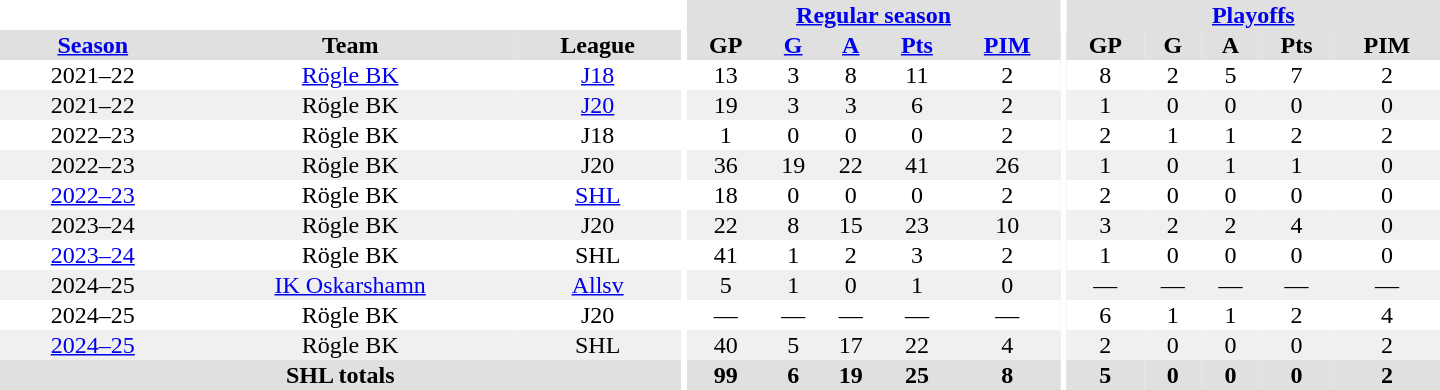<table border="0" cellpadding="1" cellspacing="0" style="text-align:center; width:60em">
<tr bgcolor="#e0e0e0">
<th colspan="3" bgcolor="#ffffff"></th>
<th rowspan="100" bgcolor="#ffffff"></th>
<th colspan="5"><a href='#'>Regular season</a></th>
<th rowspan="100" bgcolor="#ffffff"></th>
<th colspan="5"><a href='#'>Playoffs</a></th>
</tr>
<tr bgcolor="#e0e0e0">
<th><a href='#'>Season</a></th>
<th>Team</th>
<th>League</th>
<th>GP</th>
<th><a href='#'>G</a></th>
<th><a href='#'>A</a></th>
<th><a href='#'>Pts</a></th>
<th><a href='#'>PIM</a></th>
<th>GP</th>
<th>G</th>
<th>A</th>
<th>Pts</th>
<th>PIM</th>
</tr>
<tr>
<td>2021–22</td>
<td><a href='#'>Rögle BK</a></td>
<td><a href='#'>J18</a></td>
<td>13</td>
<td>3</td>
<td>8</td>
<td>11</td>
<td>2</td>
<td>8</td>
<td>2</td>
<td>5</td>
<td>7</td>
<td>2</td>
</tr>
<tr bgcolor="#f0f0f0">
<td>2021–22</td>
<td>Rögle BK</td>
<td><a href='#'>J20</a></td>
<td>19</td>
<td>3</td>
<td>3</td>
<td>6</td>
<td>2</td>
<td>1</td>
<td>0</td>
<td>0</td>
<td>0</td>
<td>0</td>
</tr>
<tr>
<td>2022–23</td>
<td>Rögle BK</td>
<td>J18</td>
<td>1</td>
<td>0</td>
<td>0</td>
<td>0</td>
<td>2</td>
<td>2</td>
<td>1</td>
<td>1</td>
<td>2</td>
<td>2</td>
</tr>
<tr bgcolor="#f0f0f0">
<td>2022–23</td>
<td>Rögle BK</td>
<td>J20</td>
<td>36</td>
<td>19</td>
<td>22</td>
<td>41</td>
<td>26</td>
<td>1</td>
<td>0</td>
<td>1</td>
<td>1</td>
<td>0</td>
</tr>
<tr>
<td><a href='#'>2022–23</a></td>
<td>Rögle BK</td>
<td><a href='#'>SHL</a></td>
<td>18</td>
<td>0</td>
<td>0</td>
<td>0</td>
<td>2</td>
<td>2</td>
<td>0</td>
<td>0</td>
<td>0</td>
<td>0</td>
</tr>
<tr bgcolor="#f0f0f0">
<td>2023–24</td>
<td>Rögle BK</td>
<td>J20</td>
<td>22</td>
<td>8</td>
<td>15</td>
<td>23</td>
<td>10</td>
<td>3</td>
<td>2</td>
<td>2</td>
<td>4</td>
<td>0</td>
</tr>
<tr>
<td><a href='#'>2023–24</a></td>
<td>Rögle BK</td>
<td>SHL</td>
<td>41</td>
<td>1</td>
<td>2</td>
<td>3</td>
<td>2</td>
<td>1</td>
<td>0</td>
<td>0</td>
<td>0</td>
<td>0</td>
</tr>
<tr bgcolor="#f0f0f0">
<td>2024–25</td>
<td><a href='#'>IK Oskarshamn</a></td>
<td><a href='#'>Allsv</a></td>
<td>5</td>
<td>1</td>
<td>0</td>
<td>1</td>
<td>0</td>
<td>—</td>
<td>—</td>
<td>—</td>
<td>—</td>
<td>—</td>
</tr>
<tr>
<td>2024–25</td>
<td>Rögle BK</td>
<td>J20</td>
<td>—</td>
<td>—</td>
<td>—</td>
<td>—</td>
<td>—</td>
<td>6</td>
<td>1</td>
<td>1</td>
<td>2</td>
<td>4</td>
</tr>
<tr bgcolor="#f0f0f0">
<td><a href='#'>2024–25</a></td>
<td>Rögle BK</td>
<td>SHL</td>
<td>40</td>
<td>5</td>
<td>17</td>
<td>22</td>
<td>4</td>
<td>2</td>
<td>0</td>
<td>0</td>
<td>0</td>
<td>2</td>
</tr>
<tr bgcolor="#e0e0e0">
<th colspan="3">SHL totals</th>
<th>99</th>
<th>6</th>
<th>19</th>
<th>25</th>
<th>8</th>
<th>5</th>
<th>0</th>
<th>0</th>
<th>0</th>
<th>2</th>
</tr>
</table>
